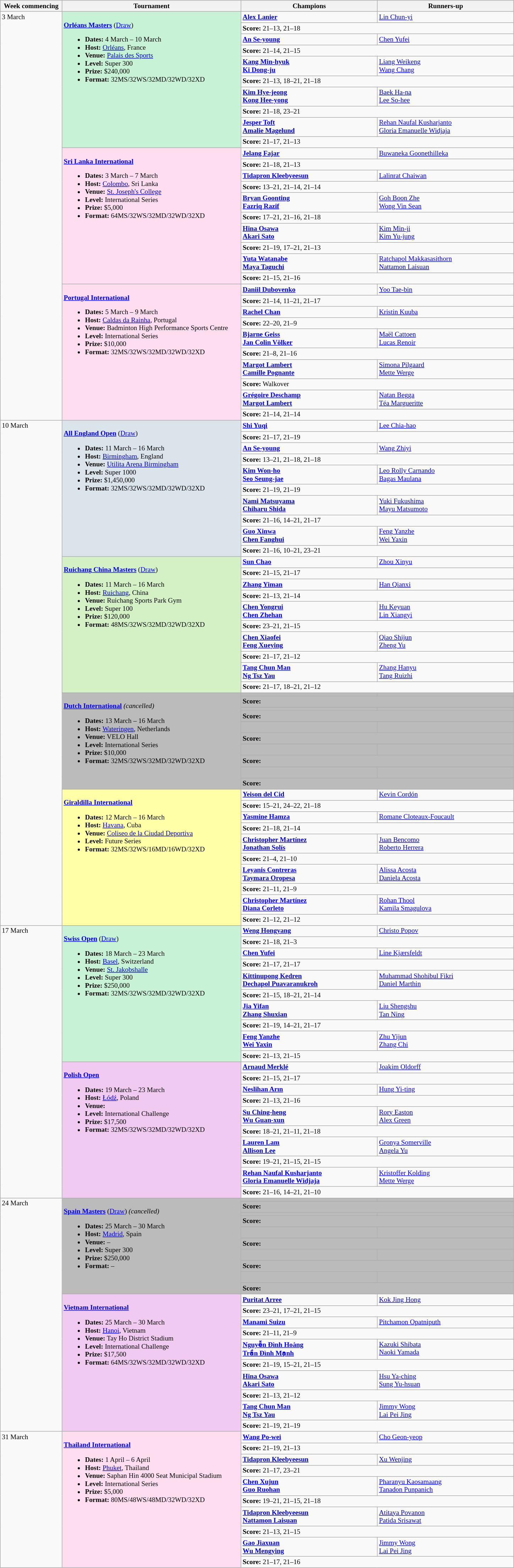<table class="wikitable" style="font-size:80%">
<tr>
<th width="110">Week commencing</th>
<th width="330">Tournament</th>
<th width="250">Champions</th>
<th width="250">Runners-up</th>
</tr>
<tr valign="top">
<td rowspan="30">3 March</td>
<td bgcolor="#C7F2D5" rowspan="10"><br><strong><a href='#'>Orléans Masters</a></strong> (<a href='#'>Draw</a>)<ul><li><strong>Dates:</strong> 4 March – 10 March</li><li><strong>Host:</strong> <a href='#'>Orléans</a>, France</li><li><strong>Venue:</strong> <a href='#'>Palais des Sports</a></li><li><strong>Level:</strong> Super 300</li><li><strong>Prize:</strong> $240,000</li><li><strong>Format:</strong> 32MS/32WS/32MD/32WD/32XD</li></ul></td>
<td><strong> <a href='#'>Alex Lanier</a></strong></td>
<td> <a href='#'>Lin Chun-yi</a></td>
</tr>
<tr>
<td colspan="2"><strong>Score:</strong> 21–13, 21–18</td>
</tr>
<tr valign="top">
<td><strong> <a href='#'>An Se-young</a></strong></td>
<td> <a href='#'>Chen Yufei</a></td>
</tr>
<tr>
<td colspan="2"><strong>Score:</strong> 21–14, 21–15</td>
</tr>
<tr valign="top">
<td><strong> <a href='#'>Kang Min-hyuk</a><br> <a href='#'>Ki Dong-ju</a></strong></td>
<td> <a href='#'>Liang Weikeng</a><br> <a href='#'>Wang Chang</a></td>
</tr>
<tr>
<td colspan="2"><strong>Score:</strong> 21–13, 18–21, 21–18</td>
</tr>
<tr valign="top">
<td><strong> <a href='#'>Kim Hye-jeong</a><br> <a href='#'>Kong Hee-yong</a></strong></td>
<td> <a href='#'>Baek Ha-na</a><br> <a href='#'>Lee So-hee</a></td>
</tr>
<tr>
<td colspan="2"><strong>Score:</strong>  21–18, 23–21</td>
</tr>
<tr valign="top">
<td><strong> <a href='#'>Jesper Toft</a><br> <a href='#'>Amalie Magelund</a></strong></td>
<td> <a href='#'>Rehan Naufal Kusharjanto</a><br> <a href='#'>Gloria Emanuelle Widjaja</a></td>
</tr>
<tr>
<td colspan="2"><strong>Score:</strong>  21–17, 21–13</td>
</tr>
<tr valign="top">
<td bgcolor="#FFDDF1" rowspan="10"><br><strong><a href='#'>Sri Lanka International</a></strong><ul><li><strong>Dates:</strong> 3 March – 7 March</li><li><strong>Host:</strong> <a href='#'>Colombo</a>, Sri Lanka</li><li><strong>Venue:</strong> <a href='#'>St. Joseph's College</a></li><li><strong>Level:</strong> International Series</li><li><strong>Prize:</strong> $5,000</li><li><strong>Format:</strong> 64MS/32WS/32MD/32WD/32XD</li></ul></td>
<td><strong> <a href='#'>Jelang Fajar</a></strong></td>
<td> <a href='#'>Buwaneka Goonethilleka</a></td>
</tr>
<tr>
<td colspan="2"><strong>Score:</strong> 21–18, 21–13</td>
</tr>
<tr valign="top">
<td><strong> <a href='#'>Tidapron Kleebyeesun</a></strong></td>
<td> <a href='#'>Lalinrat Chaiwan</a></td>
</tr>
<tr>
<td colspan="2"><strong>Score:</strong> 13–21, 21–14, 21–14</td>
</tr>
<tr valign="top">
<td><strong> <a href='#'>Bryan Goonting</a><br> <a href='#'>Fazriq Razif</a></strong></td>
<td> <a href='#'>Goh Boon Zhe</a><br> <a href='#'>Wong Vin Sean</a></td>
</tr>
<tr>
<td colspan="2"><strong>Score:</strong> 17–21, 21–16, 21–18</td>
</tr>
<tr valign="top">
<td><strong> <a href='#'>Hina Osawa</a><br> <a href='#'>Akari Sato</a></strong></td>
<td> <a href='#'>Kim Min-ji</a><br> <a href='#'>Kim Yu-jung</a></td>
</tr>
<tr>
<td colspan="2"><strong>Score:</strong> 21–19, 17–21, 21–13</td>
</tr>
<tr valign="top">
<td><strong> <a href='#'>Yuta Watanabe</a><br> <a href='#'>Maya Taguchi</a></strong></td>
<td> <a href='#'>Ratchapol Makkasasithorn</a><br> <a href='#'>Nattamon Laisuan</a></td>
</tr>
<tr>
<td colspan="2"><strong>Score:</strong> 21–15, 21–16</td>
</tr>
<tr valign="top">
<td bgcolor="#FFDDF1" rowspan="10"><br><strong><a href='#'>Portugal International</a></strong><ul><li><strong>Dates:</strong> 5 March – 9 March</li><li><strong>Host:</strong> <a href='#'>Caldas da Rainha</a>, Portugal</li><li><strong>Venue:</strong> Badminton High Performance Sports Centre</li><li><strong>Level:</strong> International Series</li><li><strong>Prize:</strong> $10,000</li><li><strong>Format:</strong> 32MS/32WS/32MD/32WD/32XD</li></ul></td>
<td><strong> <a href='#'>Daniil Dubovenko</a></strong></td>
<td> <a href='#'>Yoo Tae-bin</a></td>
</tr>
<tr>
<td colspan="2"><strong>Score:</strong> 21–14, 11–21, 21–17</td>
</tr>
<tr valign="top">
<td><strong> <a href='#'>Rachel Chan</a></strong></td>
<td> <a href='#'>Kristin Kuuba</a></td>
</tr>
<tr>
<td colspan="2"><strong>Score:</strong> 22–20, 21–9</td>
</tr>
<tr valign="top">
<td><strong> <a href='#'>Bjarne Geiss</a><br> <a href='#'>Jan Colin Völker</a></strong></td>
<td> <a href='#'>Maël Cattoen</a><br> <a href='#'>Lucas Renoir</a></td>
</tr>
<tr>
<td colspan="2"><strong>Score:</strong> 21–8, 21–16</td>
</tr>
<tr valign="top">
<td><strong> <a href='#'>Margot Lambert</a><br> <a href='#'>Camille Pognante</a></strong></td>
<td> <a href='#'>Simona Pilgaard</a><br> <a href='#'>Mette Werge</a></td>
</tr>
<tr>
<td colspan="2"><strong>Score:</strong> Walkover</td>
</tr>
<tr valign="top">
<td><strong> <a href='#'>Grégoire Deschamp</a><br> <a href='#'>Margot Lambert</a></strong></td>
<td> <a href='#'>Natan Begga</a><br> <a href='#'>Téa Margueritte</a></td>
</tr>
<tr>
<td colspan="2"><strong>Score:</strong> 21–14, 21–14</td>
</tr>
<tr valign="top">
<td rowspan="40">10 March</td>
<td bgcolor="#DAE4EA" rowspan="10"><br><strong><a href='#'>All England Open</a></strong> (<a href='#'>Draw</a>)<ul><li><strong>Dates:</strong> 11 March – 16 March</li><li><strong>Host:</strong> <a href='#'>Birmingham</a>, England</li><li><strong>Venue:</strong> <a href='#'>Utilita Arena Birmingham</a></li><li><strong>Level:</strong> Super 1000</li><li><strong>Prize:</strong> $1,450,000</li><li><strong>Format:</strong> 32MS/32WS/32MD/32WD/32XD</li></ul></td>
<td><strong> <a href='#'>Shi Yuqi</a></strong></td>
<td> <a href='#'>Lee Chia-hao</a></td>
</tr>
<tr>
<td colspan="2"><strong>Score:</strong> 21–17, 21–19</td>
</tr>
<tr valign="top">
<td><strong> <a href='#'>An Se-young</a></strong></td>
<td> <a href='#'>Wang Zhiyi</a></td>
</tr>
<tr>
<td colspan="2"><strong>Score:</strong> 13–21, 21–18, 21–18</td>
</tr>
<tr valign="top">
<td><strong> <a href='#'>Kim Won-ho</a><br> <a href='#'>Seo Seung-jae</a></strong></td>
<td> <a href='#'>Leo Rolly Carnando</a><br> <a href='#'>Bagas Maulana</a></td>
</tr>
<tr>
<td colspan="2"><strong>Score:</strong> 21–19, 21–19</td>
</tr>
<tr valign="top">
<td><strong> <a href='#'>Nami Matsuyama</a><br> <a href='#'>Chiharu Shida</a></strong></td>
<td> <a href='#'>Yuki Fukushima</a><br> <a href='#'>Mayu Matsumoto</a></td>
</tr>
<tr>
<td colspan="2"><strong>Score:</strong> 21–16, 14–21, 21–17</td>
</tr>
<tr valign="top">
<td><strong> <a href='#'>Guo Xinwa</a><br> <a href='#'>Chen Fanghui</a></strong></td>
<td> <a href='#'>Feng Yanzhe</a><br> <a href='#'>Wei Yaxin</a></td>
</tr>
<tr>
<td colspan="2"><strong>Score:</strong> 21–16, 10–21, 23–21</td>
</tr>
<tr valign="top">
<td bgcolor="#D4F1C5" rowspan="10"><br><strong><a href='#'>Ruichang China Masters</a></strong> (<a href='#'>Draw</a>)<ul><li><strong>Dates:</strong> 11 March – 16 March</li><li><strong>Host:</strong> <a href='#'>Ruichang</a>, China</li><li><strong>Venue:</strong> Ruichang Sports Park Gym</li><li><strong>Level:</strong> Super 100</li><li><strong>Prize:</strong> $120,000</li><li><strong>Format:</strong> 48MS/32WS/32MD/32WD/32XD</li></ul></td>
<td><strong> <a href='#'>Sun Chao</a></strong></td>
<td> <a href='#'>Zhou Xinyu</a></td>
</tr>
<tr>
<td colspan="2"><strong>Score:</strong> 21–15, 21–17</td>
</tr>
<tr valign="top">
<td><strong> <a href='#'>Zhang Yiman</a></strong></td>
<td> <a href='#'>Han Qianxi</a></td>
</tr>
<tr>
<td colspan="2"><strong>Score:</strong> 21–13, 21–14</td>
</tr>
<tr valign="top">
<td><strong> <a href='#'>Chen Yongrui</a><br> <a href='#'>Chen Zhehan</a></strong></td>
<td> <a href='#'>Hu Keyuan</a><br> <a href='#'>Lin Xiangyi</a></td>
</tr>
<tr>
<td colspan="2"><strong>Score:</strong> 23–21, 21–15</td>
</tr>
<tr valign="top">
<td><strong> <a href='#'>Chen Xiaofei</a><br> <a href='#'>Feng Xueying</a></strong></td>
<td> <a href='#'>Qiao Shijun</a><br> <a href='#'>Zheng Yu</a></td>
</tr>
<tr>
<td colspan="2"><strong>Score:</strong> 21–17, 21–12</td>
</tr>
<tr valign="top">
<td><strong> <a href='#'>Tang Chun Man</a><br> <a href='#'>Ng Tsz Yau</a></strong></td>
<td> <a href='#'>Zhang Hanyu</a><br> <a href='#'>Tang Ruizhi</a></td>
</tr>
<tr>
<td colspan="2"><strong>Score:</strong> 21–17, 18–21, 21–12</td>
</tr>
<tr valign="top">
<td bgcolor="#BBBBBB" rowspan="10"><br><strong><a href='#'>Dutch International</a></strong> <em>(cancelled)</em><ul><li><strong>Dates:</strong> 13 March – 16 March</li><li><strong>Host:</strong> <a href='#'>Wateringen</a>, Netherlands</li><li><strong>Venue:</strong> VELO Hall</li><li><strong>Level:</strong> International Series</li><li><strong>Prize:</strong> $10,000</li><li><strong>Format:</strong> 32MS/32WS/32MD/32WD/32XD</li></ul></td>
<td bgcolor="#BBBBBB"><strong> </strong></td>
<td bgcolor="#BBBBBB"></td>
</tr>
<tr bgcolor="#BBBBBB">
<td colspan="2"><strong>Score:</strong></td>
</tr>
<tr valign="top" bgcolor="#BBBBBB">
<td><strong> </strong></td>
<td></td>
</tr>
<tr bgcolor="#BBBBBB">
<td colspan="2"><strong>Score:</strong></td>
</tr>
<tr valign="top" bgcolor="#BBBBBB">
<td><strong> <br> </strong></td>
<td> <br></td>
</tr>
<tr bgcolor="#BBBBBB">
<td colspan="2"><strong>Score:</strong></td>
</tr>
<tr valign="top" bgcolor="#BBBBBB">
<td><strong> <br> </strong></td>
<td> <br></td>
</tr>
<tr bgcolor="#BBBBBB">
<td colspan="2"><strong>Score:</strong></td>
</tr>
<tr valign="top" bgcolor="#BBBBBB">
<td><strong> <br> </strong></td>
<td> <br></td>
</tr>
<tr bgcolor="#BBBBBB">
<td colspan="2"><strong>Score:</strong></td>
</tr>
<tr valign="top">
<td bgcolor="#FFFFA8" rowspan="10"><br><strong><a href='#'>Giraldilla International</a></strong><ul><li><strong>Dates:</strong> 12 March – 16 March</li><li><strong>Host:</strong> <a href='#'>Havana</a>, Cuba</li><li><strong>Venue:</strong> <a href='#'>Coliseo de la Ciudad Deportiva</a></li><li><strong>Level:</strong> Future Series</li><li><strong>Format:</strong> 32MS/32WS/16MD/16WD/32XD</li></ul></td>
<td><strong> <a href='#'>Yeison del Cid</a></strong></td>
<td> <a href='#'>Kevin Cordón</a></td>
</tr>
<tr>
<td colspan="2"><strong>Score:</strong> 15–21, 24–22, 21–18</td>
</tr>
<tr valign="top">
<td><strong> <a href='#'>Yasmine Hamza</a></strong></td>
<td> <a href='#'>Romane Cloteaux-Foucault</a></td>
</tr>
<tr>
<td colspan="2"><strong>Score:</strong> 21–18, 21–14</td>
</tr>
<tr valign="top">
<td><strong> <a href='#'>Christopher Martínez</a><br> <a href='#'>Jonathan Solís</a></strong></td>
<td> <a href='#'>Juan Bencomo</a><br> <a href='#'>Roberto Herrera</a></td>
</tr>
<tr>
<td colspan="2"><strong>Score:</strong> 21–4, 21–10</td>
</tr>
<tr valign="top">
<td><strong> <a href='#'>Leyanis Contreras</a><br> <a href='#'>Taymara Oropesa</a></strong></td>
<td> <a href='#'>Alissa Acosta</a><br> <a href='#'>Daniela Acosta</a></td>
</tr>
<tr>
<td colspan="2"><strong>Score:</strong> 21–11, 21–9</td>
</tr>
<tr valign="top">
<td><strong> <a href='#'>Christopher Martínez</a><br> <a href='#'>Diana Corleto</a></strong></td>
<td> <a href='#'>Rohan Thool</a><br> <a href='#'>Kamila Smagulova</a></td>
</tr>
<tr>
<td colspan="2"><strong>Score:</strong> 21–12, 21–12</td>
</tr>
<tr valign="top">
<td rowspan="20">17 March</td>
<td bgcolor="#C7F2D5" rowspan="10"><br><strong><a href='#'>Swiss Open</a></strong> (<a href='#'>Draw</a>)<ul><li><strong>Dates:</strong> 18 March – 23 March</li><li><strong>Host:</strong> <a href='#'>Basel</a>, Switzerland</li><li><strong>Venue:</strong> <a href='#'>St. Jakobshalle</a></li><li><strong>Level:</strong> Super 300</li><li><strong>Prize:</strong> $250,000</li><li><strong>Format:</strong> 32MS/32WS/32MD/32WD/32XD</li></ul></td>
<td><strong> <a href='#'>Weng Hongyang</a></strong></td>
<td> <a href='#'>Christo Popov</a></td>
</tr>
<tr>
<td colspan="2"><strong>Score:</strong> 21–18, 21–3</td>
</tr>
<tr valign="top">
<td><strong> <a href='#'>Chen Yufei</a></strong></td>
<td> <a href='#'>Line Kjærsfeldt</a></td>
</tr>
<tr>
<td colspan="2"><strong>Score:</strong> 21–17, 21–17</td>
</tr>
<tr valign="top">
<td><strong> <a href='#'>Kittinupong Kedren</a><br> <a href='#'>Dechapol Puavaranukroh</a></strong></td>
<td> <a href='#'>Muhammad Shohibul Fikri</a><br> <a href='#'>Daniel Marthin</a></td>
</tr>
<tr>
<td colspan="2"><strong>Score:</strong> 21–15, 18–21, 21–14</td>
</tr>
<tr valign="top">
<td><strong> <a href='#'>Jia Yifan</a><br> <a href='#'>Zhang Shuxian</a></strong></td>
<td> <a href='#'>Liu Shengshu</a><br> <a href='#'>Tan Ning</a></td>
</tr>
<tr>
<td colspan="2"><strong>Score:</strong> 21–19, 14–21, 21–17</td>
</tr>
<tr valign="top">
<td><strong> <a href='#'>Feng Yanzhe</a><br> <a href='#'>Wei Yaxin</a></strong></td>
<td> <a href='#'>Zhu Yijun</a><br> <a href='#'>Zhang Chi</a></td>
</tr>
<tr>
<td colspan="2"><strong>Score:</strong> 21–13, 21–15</td>
</tr>
<tr valign="top">
<td bgcolor="#F0CAF0" rowspan="10"><br><strong><a href='#'>Polish Open</a></strong><ul><li><strong>Dates:</strong> 19 March – 23 March</li><li><strong>Host:</strong> <a href='#'>Łódź</a>, Poland</li><li><strong>Venue:</strong> </li><li><strong>Level:</strong> International Challenge</li><li><strong>Prize:</strong> $17,500</li><li><strong>Format:</strong> 32MS/32WS/32MD/32WD/32XD</li></ul></td>
<td><strong> <a href='#'>Arnaud Merklé</a></strong></td>
<td> <a href='#'>Joakim Oldorff</a></td>
</tr>
<tr>
<td colspan="2"><strong>Score:</strong> 21–15, 21–17</td>
</tr>
<tr valign="top">
<td><strong> <a href='#'>Neslihan Arın</a></strong></td>
<td> <a href='#'>Hung Yi-ting</a></td>
</tr>
<tr>
<td colspan="2"><strong>Score:</strong> 21–13, 21–16</td>
</tr>
<tr valign="top">
<td><strong> <a href='#'>Su Ching-heng</a><br> <a href='#'>Wu Guan-xun</a></strong></td>
<td> <a href='#'>Rory Easton</a><br> <a href='#'>Alex Green</a></td>
</tr>
<tr>
<td colspan="2"><strong>Score:</strong> 18–21, 21–11, 21–18</td>
</tr>
<tr valign="top">
<td><strong> <a href='#'>Lauren Lam</a><br> <a href='#'>Allison Lee</a></strong></td>
<td> <a href='#'>Gronya Somerville</a><br> <a href='#'>Angela Yu</a></td>
</tr>
<tr>
<td colspan="2"><strong>Score:</strong> 19–21, 21–15, 21–15</td>
</tr>
<tr valign="top">
<td><strong> <a href='#'>Rehan Naufal Kusharjanto</a><br> <a href='#'>Gloria Emanuelle Widjaja</a></strong></td>
<td> <a href='#'>Kristoffer Kolding</a><br> <a href='#'>Mette Werge</a></td>
</tr>
<tr>
<td colspan="2"><strong>Score:</strong> 21–16, 14–21, 21–10</td>
</tr>
<tr valign="top">
<td rowspan="20">24 March</td>
<td bgcolor="#BBBBBB" rowspan="10"><br><strong><a href='#'>Spain Masters</a></strong> (<a href='#'>Draw</a>) <em>(cancelled)</em><ul><li><strong>Dates:</strong> 25 March – 30 March</li><li><strong>Host:</strong> <a href='#'>Madrid</a>, Spain</li><li><strong>Venue:</strong> –</li><li><strong>Level:</strong> Super 300</li><li><strong>Prize:</strong> $250,000</li><li><strong>Format:</strong> –</li></ul></td>
<td bgcolor="#BBBBBB"><strong> </strong></td>
<td bgcolor="#BBBBBB"></td>
</tr>
<tr bgcolor="#BBBBBB">
<td colspan="2"><strong>Score:</strong></td>
</tr>
<tr valign="top" bgcolor="#BBBBBB">
<td><strong> </strong></td>
<td></td>
</tr>
<tr bgcolor="#BBBBBB">
<td colspan="2"><strong>Score:</strong></td>
</tr>
<tr valign="top" bgcolor="#BBBBBB">
<td><strong> <br> </strong></td>
<td> <br></td>
</tr>
<tr bgcolor="#BBBBBB">
<td colspan="2"><strong>Score:</strong></td>
</tr>
<tr valign="top" bgcolor="#BBBBBB">
<td><strong> <br> </strong></td>
<td> <br></td>
</tr>
<tr bgcolor="#BBBBBB">
<td colspan="2"><strong>Score:</strong></td>
</tr>
<tr valign="top" bgcolor="#BBBBBB">
<td><strong> <br> </strong></td>
<td> <br></td>
</tr>
<tr bgcolor="#BBBBBB">
<td colspan="2"><strong>Score:</strong></td>
</tr>
<tr valign="top">
<td bgcolor="#F0CAF0" rowspan="10"><br><strong><a href='#'>Vietnam International</a></strong><ul><li><strong>Dates:</strong> 25 March – 30 March</li><li><strong>Host:</strong> <a href='#'>Hanoi</a>, Vietnam</li><li><strong>Venue:</strong> Tay Ho District Stadium</li><li><strong>Level:</strong> International Challenge</li><li><strong>Prize:</strong> $17,500</li><li><strong>Format:</strong> 64MS/32WS/32MD/32WD/32XD</li></ul></td>
<td><strong> <a href='#'>Puritat Arree</a></strong></td>
<td> <a href='#'>Kok Jing Hong</a></td>
</tr>
<tr>
<td colspan="2"><strong>Score:</strong> 23–21, 17–21, 21–15</td>
</tr>
<tr valign="top">
<td><strong> <a href='#'>Manami Suizu</a></strong></td>
<td> <a href='#'>Pitchamon Opatniputh</a></td>
</tr>
<tr>
<td colspan="2"><strong>Score:</strong> 21–11, 21–9</td>
</tr>
<tr valign="top">
<td><strong> <a href='#'>Nguyễn Đình Hoàng</a> <br> <a href='#'>Trần Đình Mạnh</a></strong></td>
<td> <a href='#'>Kazuki Shibata</a><br> <a href='#'>Naoki Yamada</a></td>
</tr>
<tr>
<td colspan="2"><strong>Score:</strong> 21–19, 15–21, 21–15</td>
</tr>
<tr valign="top">
<td><strong> <a href='#'>Hina Osawa</a><br> <a href='#'>Akari Sato</a></strong></td>
<td> <a href='#'>Hsu Ya-ching</a><br> <a href='#'>Sung Yu-hsuan</a></td>
</tr>
<tr>
<td colspan="2"><strong>Score:</strong> 21–13, 21–12</td>
</tr>
<tr valign="top">
<td><strong> <a href='#'>Tang Chun Man</a><br> <a href='#'>Ng Tsz Yau</a></strong></td>
<td> <a href='#'>Jimmy Wong</a><br> <a href='#'>Lai Pei Jing</a></td>
</tr>
<tr>
<td colspan="2"><strong>Score:</strong>  21–19, 21–19</td>
</tr>
<tr valign="top">
<td rowspan="10">31 March</td>
<td bgcolor="#FFDDF1" rowspan="10"><br><strong><a href='#'>Thailand International</a></strong><ul><li><strong>Dates:</strong> 1 April – 6 April</li><li><strong>Host:</strong> <a href='#'>Phuket</a>, Thailand</li><li><strong>Venue:</strong> Saphan Hin 4000 Seat Municipal Stadium</li><li><strong>Level:</strong> International Series</li><li><strong>Prize:</strong> $5,000</li><li><strong>Format:</strong> 80MS/48WS/48MD/32WD/32XD</li></ul></td>
<td><strong> <a href='#'>Wang Po-wei</a></strong></td>
<td> <a href='#'>Cho Geon-yeop</a></td>
</tr>
<tr>
<td colspan="2"><strong>Score:</strong> 21–19, 21–13</td>
</tr>
<tr valign="top">
<td><strong> <a href='#'>Tidapron Kleebyeesun</a></strong></td>
<td> <a href='#'>Xu Wenjing</a></td>
</tr>
<tr>
<td colspan="2"><strong>Score:</strong> 21–17, 23–21</td>
</tr>
<tr valign="top">
<td><strong> <a href='#'>Chen Xujun</a><br> <a href='#'>Guo Ruohan</a></strong></td>
<td> <a href='#'>Pharanyu Kaosamaang</a><br> <a href='#'>Tanadon Punpanich</a></td>
</tr>
<tr>
<td colspan="2"><strong>Score:</strong> 19–21, 21–15, 21–18</td>
</tr>
<tr valign="top">
<td><strong> <a href='#'>Tidapron Kleebyeesun</a><br> <a href='#'>Nattamon Laisuan</a></strong></td>
<td> <a href='#'>Atitaya Povanon</a><br> <a href='#'>Patida Srisawat</a></td>
</tr>
<tr>
<td colspan="2"><strong>Score:</strong> 21–13, 21–15</td>
</tr>
<tr valign="top">
<td><strong> <a href='#'>Gao Jiaxuan</a><br> <a href='#'>Wu Mengying</a></strong></td>
<td> <a href='#'>Jimmy Wong</a><br> <a href='#'>Lai Pei Jing</a></td>
</tr>
<tr>
<td colspan="2"><strong>Score:</strong> 21–17, 21–16</td>
</tr>
</table>
